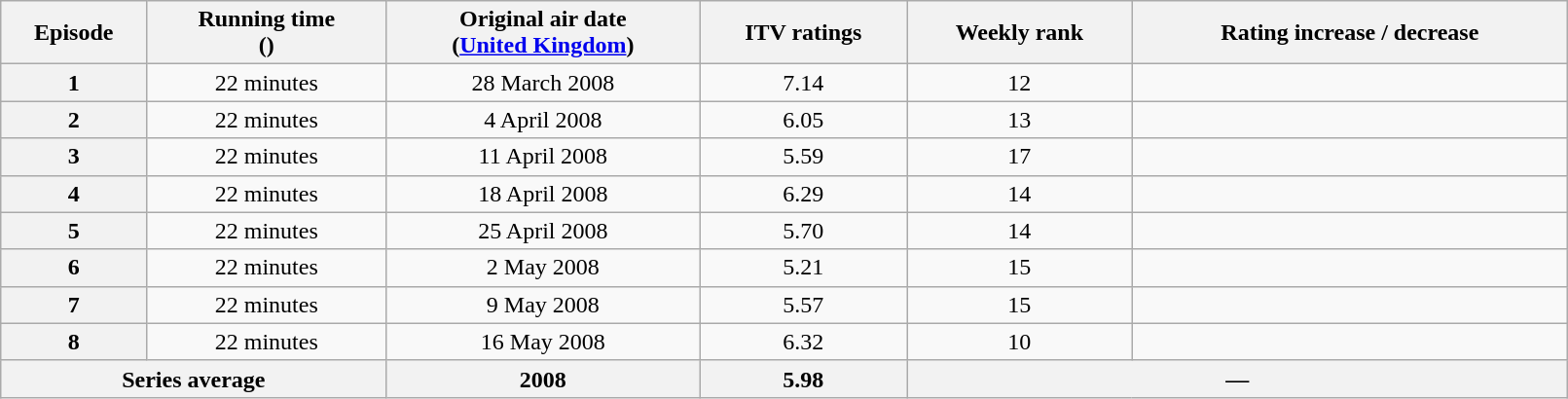<table class=wikitable style="text-align:center; width:85%">
<tr>
<th>Episode</th>
<th>Running time<br>()</th>
<th>Original air date<br>(<a href='#'>United Kingdom</a>)</th>
<th>ITV ratings<br></th>
<th>Weekly rank</th>
<th>Rating increase / decrease</th>
</tr>
<tr>
<th scope="col">1</th>
<td>22 minutes</td>
<td>28 March 2008</td>
<td>7.14</td>
<td>12</td>
<td></td>
</tr>
<tr>
<th scope="col">2</th>
<td>22 minutes</td>
<td>4 April 2008</td>
<td>6.05</td>
<td>13</td>
<td></td>
</tr>
<tr>
<th scope="col">3</th>
<td>22 minutes</td>
<td>11 April 2008</td>
<td>5.59</td>
<td>17</td>
<td></td>
</tr>
<tr>
<th scope="col">4</th>
<td>22 minutes</td>
<td>18 April 2008</td>
<td>6.29</td>
<td>14</td>
<td></td>
</tr>
<tr>
<th scope="col">5</th>
<td>22 minutes</td>
<td>25 April 2008</td>
<td>5.70</td>
<td>14</td>
<td></td>
</tr>
<tr>
<th scope="col">6</th>
<td>22 minutes</td>
<td>2 May 2008</td>
<td>5.21</td>
<td>15</td>
<td></td>
</tr>
<tr>
<th scope="col">7</th>
<td>22 minutes</td>
<td>9 May 2008</td>
<td>5.57</td>
<td>15</td>
<td></td>
</tr>
<tr>
<th scope="col">8</th>
<td>22 minutes</td>
<td>16 May 2008</td>
<td>6.32</td>
<td>10</td>
<td></td>
</tr>
<tr>
<th scope="col" colspan="2">Series average</th>
<th>2008</th>
<th>5.98</th>
<th colspan=2>—</th>
</tr>
</table>
